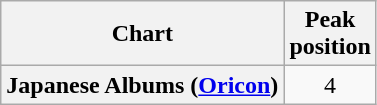<table class="wikitable plainrowheaders sortable" style="text-align:center;" border="1">
<tr>
<th scope="col">Chart</th>
<th scope="col">Peak<br>position</th>
</tr>
<tr>
<th scope="row">Japanese Albums (<a href='#'>Oricon</a>)</th>
<td>4</td>
</tr>
</table>
